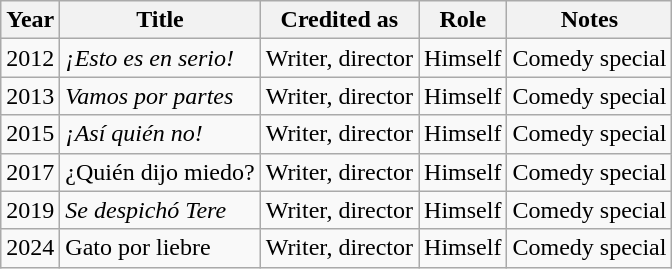<table class="wikitable">
<tr>
<th>Year</th>
<th>Title</th>
<th>Credited as</th>
<th>Role</th>
<th>Notes</th>
</tr>
<tr>
<td style="text-align:center;">2012</td>
<td style="text-align:left;"><em>¡Esto es en serio!</em></td>
<td style="text-align:left;">Writer, director</td>
<td style="text-align:left;">Himself</td>
<td style="text-align:left;">Comedy special</td>
</tr>
<tr>
<td style="text-align:center;">2013</td>
<td style="text-align:left;"><em>Vamos por partes</em></td>
<td style="text-align:left;">Writer, director</td>
<td style="text-align:left;">Himself</td>
<td style="text-align:left;">Comedy special</td>
</tr>
<tr>
<td style="text-align:center;">2015</td>
<td style="text-align:left;"><em>¡Así quién no!</em></td>
<td style="text-align:left;">Writer, director</td>
<td style="text-align:left;">Himself</td>
<td style="text-align:left;">Comedy special</td>
</tr>
<tr>
<td>2017</td>
<td>¿Quién dijo miedo?</td>
<td>Writer, director</td>
<td>Himself</td>
<td>Comedy special</td>
</tr>
<tr>
<td style="text-align:center;">2019</td>
<td style="text-align:left;"><em>Se despichó Tere</em></td>
<td style="text-align:left;">Writer, director</td>
<td style="text-align:left;">Himself</td>
<td style="text-align:left;">Comedy special</td>
</tr>
<tr>
<td>2024</td>
<td>Gato por liebre</td>
<td>Writer, director</td>
<td>Himself</td>
<td>Comedy special</td>
</tr>
</table>
